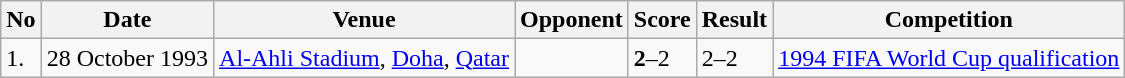<table class="wikitable" style="font-size:100%;">
<tr>
<th>No</th>
<th>Date</th>
<th>Venue</th>
<th>Opponent</th>
<th>Score</th>
<th>Result</th>
<th>Competition</th>
</tr>
<tr>
<td>1.</td>
<td>28 October 1993</td>
<td><a href='#'>Al-Ahli Stadium</a>, <a href='#'>Doha</a>, <a href='#'>Qatar</a></td>
<td></td>
<td><strong>2</strong>–2</td>
<td>2–2</td>
<td><a href='#'>1994 FIFA World Cup qualification</a></td>
</tr>
</table>
